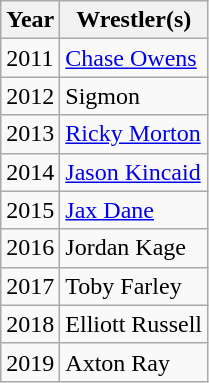<table class="wikitable sortable">
<tr>
<th>Year</th>
<th>Wrestler(s)</th>
</tr>
<tr>
<td>2011</td>
<td><a href='#'>Chase Owens</a></td>
</tr>
<tr>
<td>2012</td>
<td>Sigmon</td>
</tr>
<tr>
<td>2013</td>
<td><a href='#'>Ricky Morton</a></td>
</tr>
<tr>
<td>2014</td>
<td><a href='#'>Jason Kincaid</a></td>
</tr>
<tr>
<td>2015</td>
<td><a href='#'>Jax Dane</a></td>
</tr>
<tr>
<td>2016</td>
<td>Jordan Kage</td>
</tr>
<tr>
<td>2017</td>
<td>Toby Farley</td>
</tr>
<tr>
<td>2018</td>
<td>Elliott Russell</td>
</tr>
<tr>
<td>2019</td>
<td>Axton Ray</td>
</tr>
</table>
